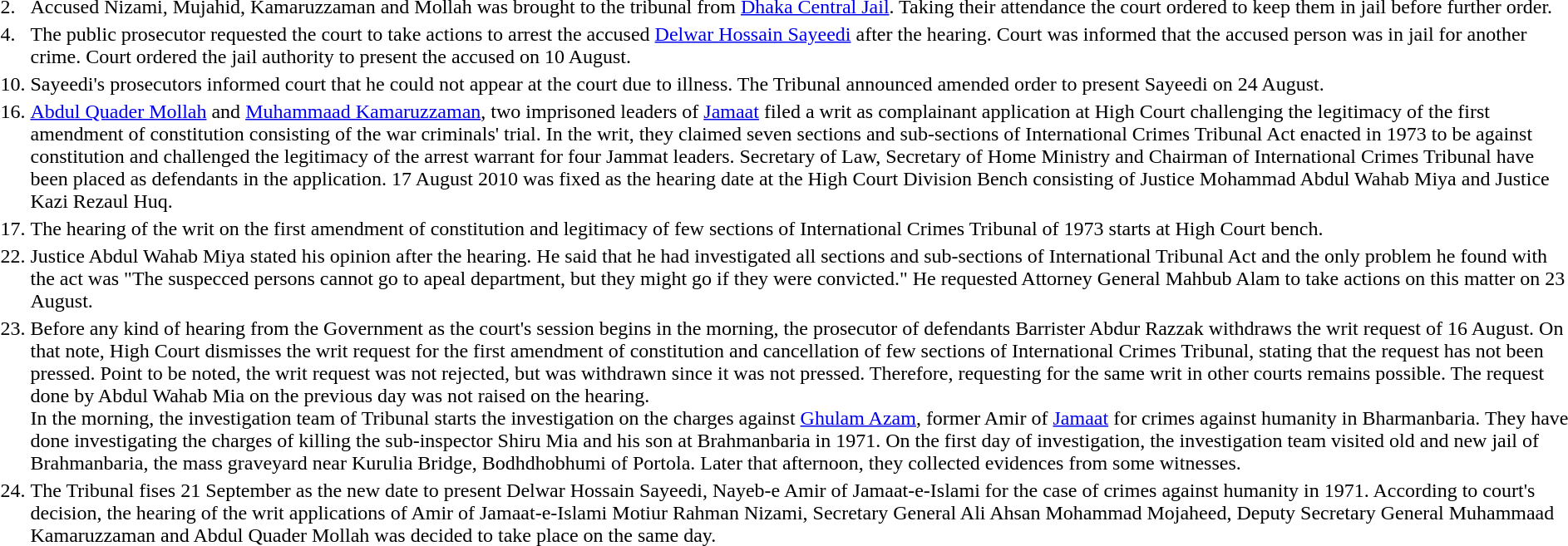<table>
<tr valign=top>
<td>2.</td>
<td>Accused Nizami, Mujahid, Kamaruzzaman and Mollah was brought to the tribunal from <a href='#'>Dhaka Central Jail</a>. Taking their attendance the court ordered to keep them in jail before further order.</td>
</tr>
<tr valign=top>
<td>4.</td>
<td>The public prosecutor requested the court to take actions to arrest the accused <a href='#'>Delwar Hossain Sayeedi</a> after the hearing. Court was informed that the accused person was in jail for another crime. Court ordered the jail authority to present the accused on 10 August.</td>
</tr>
<tr valign=top>
<td>10.</td>
<td>Sayeedi's prosecutors informed court that he could not appear at the court due to illness. The Tribunal announced amended order to present Sayeedi on 24 August.</td>
</tr>
<tr valign=top>
<td>16.</td>
<td><a href='#'>Abdul Quader Mollah</a> and <a href='#'>Muhammaad Kamaruzzaman</a>, two imprisoned leaders of <a href='#'>Jamaat</a> filed a writ as complainant application at High Court challenging the legitimacy of the first amendment of constitution consisting of the war criminals' trial. In the writ, they claimed seven sections and sub-sections of International Crimes Tribunal Act enacted in 1973 to be against constitution and challenged the legitimacy of the arrest warrant for four Jammat leaders. Secretary of Law, Secretary of Home Ministry and Chairman of International Crimes Tribunal have been placed as defendants in the application. 17 August 2010 was fixed as the hearing date at the High Court Division Bench consisting of Justice Mohammad Abdul Wahab Miya and Justice Kazi Rezaul Huq.</td>
</tr>
<tr valign=top>
<td>17.</td>
<td>The hearing of the writ on the first amendment of constitution and legitimacy of few sections of International Crimes Tribunal of 1973 starts at High Court bench.</td>
</tr>
<tr valign=top>
<td>22.</td>
<td>Justice Abdul Wahab Miya stated his opinion after the hearing. He said that he had investigated all sections and sub-sections of International Tribunal Act and the only problem he found with the act was "The suspecced persons cannot go to apeal department, but they might go if they were convicted." He requested Attorney General Mahbub Alam to take actions on this matter on 23 August.</td>
</tr>
<tr valign=top>
<td>23.</td>
<td>Before any kind of hearing from the Government as the court's session begins in the morning, the prosecutor of defendants Barrister Abdur Razzak withdraws the writ request of 16 August. On that note, High Court dismisses the writ request for the first amendment of constitution and cancellation of few sections of International Crimes Tribunal, stating that the request has not been pressed. Point to be noted, the writ request was not rejected, but was withdrawn since it was not pressed. Therefore, requesting for the same writ in other courts remains possible. The request done by Abdul Wahab Mia on the previous day was not raised on the hearing.<br>In the morning, the investigation team of Tribunal starts the investigation on the charges against <a href='#'>Ghulam Azam</a>, former Amir of <a href='#'>Jamaat</a> for crimes against humanity in Bharmanbaria. They have done investigating the charges of killing the sub-inspector Shiru Mia and his son at Brahmanbaria in 1971. On the first day of investigation, the investigation team visited old and new jail of Brahmanbaria, the mass graveyard near Kurulia Bridge, Bodhdhobhumi of Portola. Later that afternoon, they collected evidences from some witnesses.</td>
</tr>
<tr valign=top>
<td>24.</td>
<td>The Tribunal fises 21 September as the new date to present Delwar Hossain Sayeedi, Nayeb-e Amir of Jamaat-e-Islami for the case of crimes against humanity in 1971. According to court's decision, the hearing of the writ applications of Amir of Jamaat-e-Islami Motiur Rahman Nizami, Secretary General Ali Ahsan Mohammad Mojaheed, Deputy Secretary General Muhammaad Kamaruzzaman and Abdul Quader Mollah was decided to take place on the same day.</td>
</tr>
</table>
